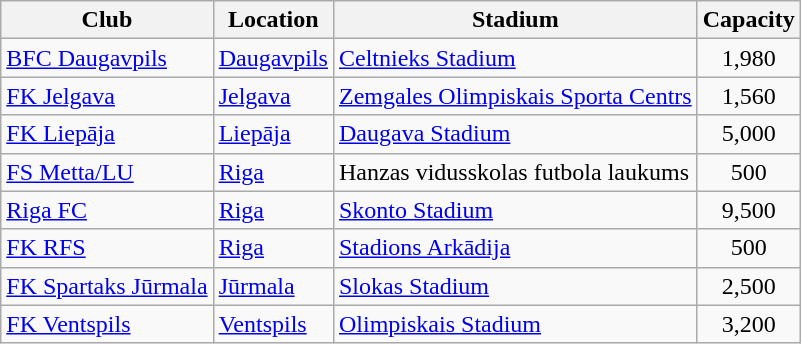<table class="wikitable sortable">
<tr>
<th>Club</th>
<th>Location</th>
<th>Stadium</th>
<th>Capacity</th>
</tr>
<tr>
<td><a href='#'>BFC Daugavpils</a></td>
<td><a href='#'>Daugavpils</a></td>
<td><a href='#'>Celtnieks Stadium</a></td>
<td align="center">1,980</td>
</tr>
<tr>
<td><a href='#'>FK Jelgava</a></td>
<td><a href='#'>Jelgava</a></td>
<td><a href='#'>Zemgales Olimpiskais Sporta Centrs</a></td>
<td align="center">1,560</td>
</tr>
<tr>
<td><a href='#'>FK Liepāja</a></td>
<td><a href='#'>Liepāja</a></td>
<td><a href='#'>Daugava Stadium</a></td>
<td align="center">5,000</td>
</tr>
<tr>
<td><a href='#'>FS Metta/LU</a></td>
<td><a href='#'>Riga</a></td>
<td>Hanzas vidusskolas futbola laukums</td>
<td align="center">500</td>
</tr>
<tr>
<td><a href='#'>Riga FC</a></td>
<td><a href='#'>Riga</a></td>
<td><a href='#'>Skonto Stadium</a></td>
<td align="center">9,500</td>
</tr>
<tr>
<td><a href='#'>FK RFS</a></td>
<td><a href='#'>Riga</a></td>
<td><a href='#'>Stadions Arkādija</a></td>
<td align="center">500</td>
</tr>
<tr>
<td><a href='#'>FK Spartaks Jūrmala</a></td>
<td><a href='#'>Jūrmala</a></td>
<td><a href='#'>Slokas Stadium</a></td>
<td align="center">2,500</td>
</tr>
<tr>
<td><a href='#'>FK Ventspils</a></td>
<td><a href='#'>Ventspils</a></td>
<td><a href='#'>Olimpiskais Stadium</a></td>
<td align="center">3,200</td>
</tr>
</table>
